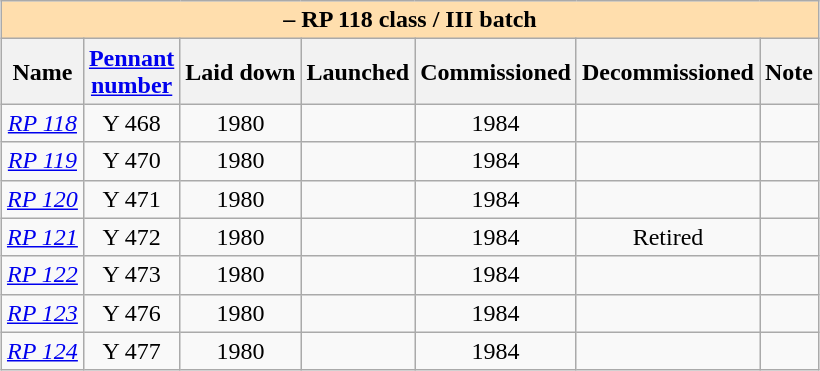<table border="1" class="sortable wikitable" style="margin:1em auto;">
<tr>
<th colspan="11" style="background:#ffdead;"> – RP 118 class / III batch</th>
</tr>
<tr>
<th>Name</th>
<th><a href='#'>Pennant<br>number</a></th>
<th>Laid down</th>
<th>Launched</th>
<th>Commissioned</th>
<th>Decommissioned</th>
<th>Note</th>
</tr>
<tr style="text-align:center;">
<td><em><a href='#'>RP 118</a></em></td>
<td>Y 468</td>
<td>1980</td>
<td></td>
<td>1984</td>
<td></td>
<td></td>
</tr>
<tr style="text-align:center;">
<td><em><a href='#'>RP 119</a></em></td>
<td>Y 470</td>
<td>1980</td>
<td></td>
<td>1984</td>
<td></td>
<td></td>
</tr>
<tr style="text-align:center;">
<td><em><a href='#'>RP 120</a></em></td>
<td>Y 471</td>
<td>1980</td>
<td></td>
<td>1984</td>
<td></td>
<td></td>
</tr>
<tr style="text-align:center;">
<td><em><a href='#'>RP 121</a></em></td>
<td>Y 472</td>
<td>1980</td>
<td></td>
<td>1984</td>
<td>Retired</td>
<td></td>
</tr>
<tr style="text-align:center;">
<td><em><a href='#'>RP 122</a></em></td>
<td>Y 473</td>
<td>1980</td>
<td></td>
<td>1984</td>
<td></td>
<td></td>
</tr>
<tr style="text-align:center;">
<td><em><a href='#'>RP 123</a></em></td>
<td>Y 476</td>
<td>1980</td>
<td></td>
<td>1984</td>
<td></td>
<td></td>
</tr>
<tr style="text-align:center;">
<td><em><a href='#'>RP 124</a></em></td>
<td>Y 477</td>
<td>1980</td>
<td></td>
<td>1984</td>
<td></td>
<td></td>
</tr>
</table>
